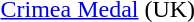<table>
<tr>
<td rowspan=2 style="width:60px; vertical-align:top;"></td>
<td><a href='#'>Crimea Medal</a> (UK)</td>
</tr>
<tr>
<td></td>
</tr>
</table>
